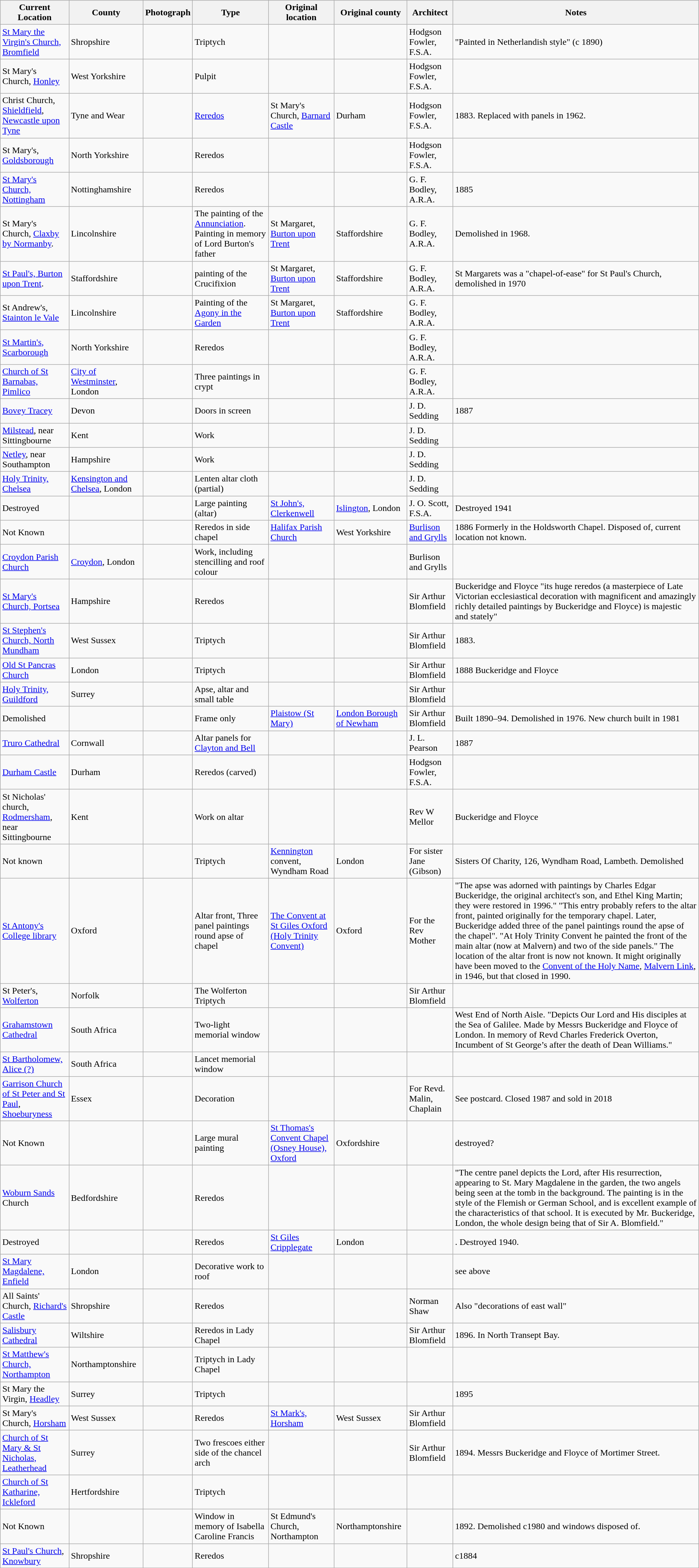<table class="wikitable sortable">
<tr>
<th>Current Location</th>
<th>County</th>
<th>Photograph</th>
<th>Type</th>
<th>Original location</th>
<th>Original county</th>
<th>Architect</th>
<th>Notes</th>
</tr>
<tr>
<td><a href='#'>St Mary the Virgin's Church, Bromfield</a></td>
<td>Shropshire</td>
<td></td>
<td>Triptych</td>
<td></td>
<td></td>
<td>Hodgson Fowler, F.S.A.</td>
<td>"Painted in Netherlandish style" (c 1890)</td>
</tr>
<tr>
<td>St Mary's Church, <a href='#'>Honley</a></td>
<td>West Yorkshire</td>
<td></td>
<td>Pulpit</td>
<td></td>
<td></td>
<td>Hodgson Fowler, F.S.A.</td>
<td></td>
</tr>
<tr>
<td>Christ Church, <a href='#'>Shieldfield</a>, <a href='#'>Newcastle upon Tyne</a></td>
<td>Tyne and Wear</td>
<td></td>
<td><a href='#'>Reredos</a></td>
<td>St Mary's Church, <a href='#'>Barnard Castle</a></td>
<td>Durham</td>
<td>Hodgson Fowler, F.S.A.</td>
<td>1883. Replaced with panels in 1962.</td>
</tr>
<tr>
<td>St Mary's, <a href='#'>Goldsborough</a></td>
<td>North Yorkshire</td>
<td></td>
<td>Reredos</td>
<td></td>
<td></td>
<td>Hodgson Fowler, F.S.A.</td>
<td></td>
</tr>
<tr>
<td><a href='#'>St Mary's Church, Nottingham</a></td>
<td>Nottinghamshire</td>
<td></td>
<td>Reredos</td>
<td></td>
<td></td>
<td>G. F. Bodley, A.R.A.</td>
<td>1885</td>
</tr>
<tr>
<td>St Mary's Church, <a href='#'>Claxby by Normanby</a>.</td>
<td>Lincolnshire</td>
<td></td>
<td>The painting of the <a href='#'>Annunciation</a>. Painting in memory of Lord Burton's father</td>
<td>St Margaret, <a href='#'>Burton upon Trent</a></td>
<td>Staffordshire</td>
<td>G. F. Bodley, A.R.A.</td>
<td> Demolished in 1968.</td>
</tr>
<tr>
<td><a href='#'>St Paul's, Burton upon Trent</a>.</td>
<td>Staffordshire</td>
<td></td>
<td>painting of the Crucifixion</td>
<td>St Margaret, <a href='#'>Burton upon Trent</a></td>
<td>Staffordshire</td>
<td>G. F. Bodley, A.R.A.</td>
<td>St Margarets was a "chapel-of-ease" for St Paul's Church, demolished in 1970</td>
</tr>
<tr>
<td>St Andrew's, <a href='#'>Stainton le Vale</a></td>
<td>Lincolnshire</td>
<td></td>
<td>Painting of the <a href='#'>Agony in the Garden</a></td>
<td>St Margaret, <a href='#'>Burton upon Trent</a></td>
<td>Staffordshire</td>
<td>G. F. Bodley, A.R.A.</td>
<td></td>
</tr>
<tr>
<td><a href='#'>St Martin's, Scarborough</a></td>
<td>North Yorkshire</td>
<td> </td>
<td>Reredos</td>
<td></td>
<td></td>
<td>G. F. Bodley, A.R.A.</td>
<td></td>
</tr>
<tr>
<td><a href='#'>Church of St Barnabas, Pimlico</a></td>
<td><a href='#'>City of Westminster</a>, London</td>
<td></td>
<td>Three paintings in crypt</td>
<td></td>
<td></td>
<td>G. F. Bodley, A.R.A.</td>
<td></td>
</tr>
<tr>
<td><a href='#'>Bovey Tracey</a></td>
<td>Devon</td>
<td></td>
<td>Doors in screen</td>
<td></td>
<td></td>
<td>J. D. Sedding</td>
<td>1887</td>
</tr>
<tr>
<td><a href='#'>Milstead</a>, near Sittingbourne</td>
<td>Kent</td>
<td></td>
<td>Work</td>
<td></td>
<td></td>
<td>J. D. Sedding</td>
<td></td>
</tr>
<tr>
<td><a href='#'>Netley</a>, near Southampton</td>
<td>Hampshire</td>
<td></td>
<td>Work</td>
<td></td>
<td></td>
<td>J. D. Sedding</td>
<td></td>
</tr>
<tr>
<td><a href='#'>Holy Trinity, Chelsea</a></td>
<td><a href='#'>Kensington and Chelsea</a>, London</td>
<td></td>
<td>Lenten altar cloth (partial)</td>
<td></td>
<td></td>
<td>J. D. Sedding</td>
<td></td>
</tr>
<tr>
<td>Destroyed</td>
<td></td>
<td></td>
<td>Large painting (altar)</td>
<td><a href='#'>St John's, Clerkenwell</a></td>
<td><a href='#'>Islington</a>, London</td>
<td>J. O. Scott, F.S.A.</td>
<td>Destroyed 1941</td>
</tr>
<tr>
<td>Not Known</td>
<td></td>
<td></td>
<td>Reredos in side chapel</td>
<td><a href='#'>Halifax Parish Church</a></td>
<td>West Yorkshire</td>
<td><a href='#'>Burlison and Grylls</a></td>
<td>1886 Formerly in the Holdsworth Chapel. Disposed of, current location not known.</td>
</tr>
<tr>
<td><a href='#'>Croydon Parish Church</a></td>
<td><a href='#'>Croydon</a>, London</td>
<td></td>
<td>Work, including stencilling and roof colour</td>
<td></td>
<td></td>
<td>Burlison and Grylls</td>
<td></td>
</tr>
<tr>
<td><a href='#'>St Mary's Church, Portsea</a></td>
<td>Hampshire</td>
<td></td>
<td>Reredos</td>
<td></td>
<td></td>
<td>Sir Arthur Blomfield</td>
<td>Buckeridge and Floyce "its huge reredos (a masterpiece of Late Victorian ecclesiastical decoration with magnificent and amazingly richly detailed paintings by Buckeridge and Floyce) is majestic and stately"</td>
</tr>
<tr>
<td><a href='#'>St Stephen's Church, North Mundham</a></td>
<td>West Sussex</td>
<td></td>
<td>Triptych</td>
<td></td>
<td></td>
<td>Sir Arthur Blomfield</td>
<td>1883.</td>
</tr>
<tr>
<td><a href='#'>Old St Pancras Church</a></td>
<td>London</td>
<td></td>
<td>Triptych</td>
<td></td>
<td></td>
<td>Sir Arthur Blomfield</td>
<td>1888 Buckeridge and Floyce</td>
</tr>
<tr>
<td><a href='#'>Holy Trinity, Guildford</a></td>
<td>Surrey</td>
<td></td>
<td>Apse, altar and small table</td>
<td></td>
<td></td>
<td>Sir Arthur Blomfield</td>
<td></td>
</tr>
<tr>
<td>Demolished</td>
<td></td>
<td></td>
<td>Frame only</td>
<td><a href='#'>Plaistow (St Mary)</a></td>
<td><a href='#'>London Borough of Newham</a></td>
<td>Sir Arthur Blomfield</td>
<td>Built 1890–94. Demolished in 1976. New church built in 1981</td>
</tr>
<tr>
<td><a href='#'>Truro Cathedral</a></td>
<td>Cornwall</td>
<td></td>
<td>Altar panels for <a href='#'>Clayton and Bell</a></td>
<td></td>
<td></td>
<td>J. L. Pearson</td>
<td>1887</td>
</tr>
<tr>
<td><a href='#'>Durham Castle</a></td>
<td>Durham</td>
<td></td>
<td>Reredos (carved)</td>
<td></td>
<td></td>
<td>Hodgson Fowler, F.S.A.</td>
<td></td>
</tr>
<tr>
<td>St Nicholas' church, <a href='#'>Rodmersham</a>, near Sittingbourne</td>
<td>Kent</td>
<td></td>
<td>Work on altar</td>
<td></td>
<td></td>
<td>Rev W Mellor</td>
<td>Buckeridge and Floyce</td>
</tr>
<tr>
<td>Not known</td>
<td></td>
<td></td>
<td>Triptych</td>
<td><a href='#'>Kennington</a> convent, Wyndham Road</td>
<td>London</td>
<td>For sister Jane (Gibson)</td>
<td>Sisters Of Charity, 126, Wyndham Road, Lambeth. Demolished</td>
</tr>
<tr>
<td><a href='#'>St Antony's College library</a></td>
<td>Oxford</td>
<td></td>
<td>Altar front, Three panel paintings round apse of chapel</td>
<td><a href='#'>The Convent at St Giles Oxford (Holy Trinity Convent)</a></td>
<td>Oxford</td>
<td>For the Rev Mother</td>
<td>"The apse was adorned with paintings by Charles Edgar Buckeridge, the original architect's son, and Ethel King Martin; they were restored in 1996." "This entry probably refers to the altar front, painted originally for the temporary chapel. Later, Buckeridge added three of the panel paintings round the apse of the chapel".  "At Holy Trinity Convent he painted the front of the main altar (now at Malvern) and two of the side panels." The location of the altar front is now not known. It might originally have been moved to the <a href='#'>Convent of the Holy Name</a>, <a href='#'>Malvern Link</a>, in 1946, but that closed in 1990.</td>
</tr>
<tr>
<td>St Peter's, <a href='#'>Wolferton</a></td>
<td>Norfolk</td>
<td></td>
<td>The Wolferton Triptych</td>
<td></td>
<td></td>
<td>Sir Arthur Blomfield</td>
<td></td>
</tr>
<tr>
<td><a href='#'>Grahamstown Cathedral</a></td>
<td>South Africa</td>
<td></td>
<td>Two-light memorial window</td>
<td></td>
<td></td>
<td></td>
<td>West End of North Aisle. "Depicts Our Lord and His disciples at the Sea of Galilee. Made by Messrs Buckeridge and Floyce of London. In memory of Revd Charles Frederick Overton, Incumbent of St George’s after the death of Dean Williams."</td>
</tr>
<tr>
<td><a href='#'>St Bartholomew, Alice (?)</a></td>
<td>South Africa</td>
<td></td>
<td>Lancet memorial window</td>
<td></td>
<td></td>
<td></td>
<td></td>
</tr>
<tr>
<td><a href='#'>Garrison Church of St Peter and St Paul</a>, <a href='#'>Shoeburyness</a></td>
<td>Essex</td>
<td></td>
<td>Decoration</td>
<td></td>
<td></td>
<td>For Revd. Malin, Chaplain</td>
<td>See postcard. Closed 1987 and sold in 2018</td>
</tr>
<tr>
<td>Not Known</td>
<td></td>
<td></td>
<td>Large mural painting</td>
<td><a href='#'>St Thomas's Convent Chapel (Osney House), Oxford</a></td>
<td>Oxfordshire</td>
<td></td>
<td>destroyed?</td>
</tr>
<tr>
<td><a href='#'>Woburn Sands</a> Church</td>
<td>Bedfordshire</td>
<td></td>
<td>Reredos</td>
<td></td>
<td></td>
<td></td>
<td> "The centre panel depicts the Lord, after His resurrection, appearing to St. Mary Magdalene in the garden, the two angels being seen at the tomb in the background. The painting is in the style of the Flemish or German School, and is excellent example of the characteristics of that school. It is executed by Mr. Buckeridge, London, the whole design being that of Sir A. Blomfield."</td>
</tr>
<tr>
<td>Destroyed</td>
<td></td>
<td></td>
<td>Reredos</td>
<td><a href='#'>St Giles Cripplegate</a></td>
<td>London</td>
<td></td>
<td>. Destroyed 1940.</td>
</tr>
<tr>
<td><a href='#'>St Mary Magdalene, Enfield</a></td>
<td>London</td>
<td> <br> </td>
<td>Decorative work to roof</td>
<td></td>
<td></td>
<td></td>
<td> see above</td>
</tr>
<tr>
<td>All Saints' Church, <a href='#'>Richard's Castle</a></td>
<td>Shropshire</td>
<td></td>
<td>Reredos</td>
<td></td>
<td></td>
<td>Norman Shaw</td>
<td>Also "decorations of east wall"</td>
</tr>
<tr>
<td><a href='#'>Salisbury Cathedral</a></td>
<td>Wiltshire</td>
<td></td>
<td>Reredos in Lady Chapel</td>
<td></td>
<td></td>
<td>Sir Arthur Blomfield</td>
<td> 1896. In North Transept Bay.</td>
</tr>
<tr>
<td><a href='#'>St Matthew's Church, Northampton</a></td>
<td>Northamptonshire</td>
<td></td>
<td>Triptych in Lady Chapel</td>
<td></td>
<td></td>
<td></td>
<td></td>
</tr>
<tr>
<td>St Mary the Virgin, <a href='#'>Headley</a></td>
<td>Surrey</td>
<td></td>
<td>Triptych</td>
<td></td>
<td></td>
<td></td>
<td>1895</td>
</tr>
<tr>
<td>St Mary's Church, <a href='#'>Horsham</a></td>
<td>West Sussex</td>
<td></td>
<td>Reredos</td>
<td><a href='#'>St Mark's, Horsham</a></td>
<td>West Sussex</td>
<td>Sir Arthur Blomfield</td>
<td></td>
</tr>
<tr>
<td><a href='#'>Church of St Mary & St Nicholas, Leatherhead</a></td>
<td>Surrey</td>
<td></td>
<td>Two frescoes either side of the chancel arch</td>
<td></td>
<td></td>
<td>Sir Arthur Blomfield</td>
<td>1894. Messrs Buckeridge and Floyce of  Mortimer Street.</td>
</tr>
<tr>
<td><a href='#'>Church of St Katharine, Ickleford</a></td>
<td>Hertfordshire</td>
<td></td>
<td>Triptych</td>
<td></td>
<td></td>
<td></td>
<td></td>
</tr>
<tr>
<td>Not Known</td>
<td></td>
<td></td>
<td>Window in memory of Isabella Caroline Francis</td>
<td>St Edmund's Church, Northampton</td>
<td>Northamptonshire</td>
<td></td>
<td>1892. Demolished c1980 and windows disposed of.</td>
</tr>
<tr>
<td><a href='#'>St Paul's Church</a>, <a href='#'>Knowbury</a></td>
<td>Shropshire</td>
<td></td>
<td>Reredos</td>
<td></td>
<td></td>
<td></td>
<td>c1884</td>
</tr>
</table>
